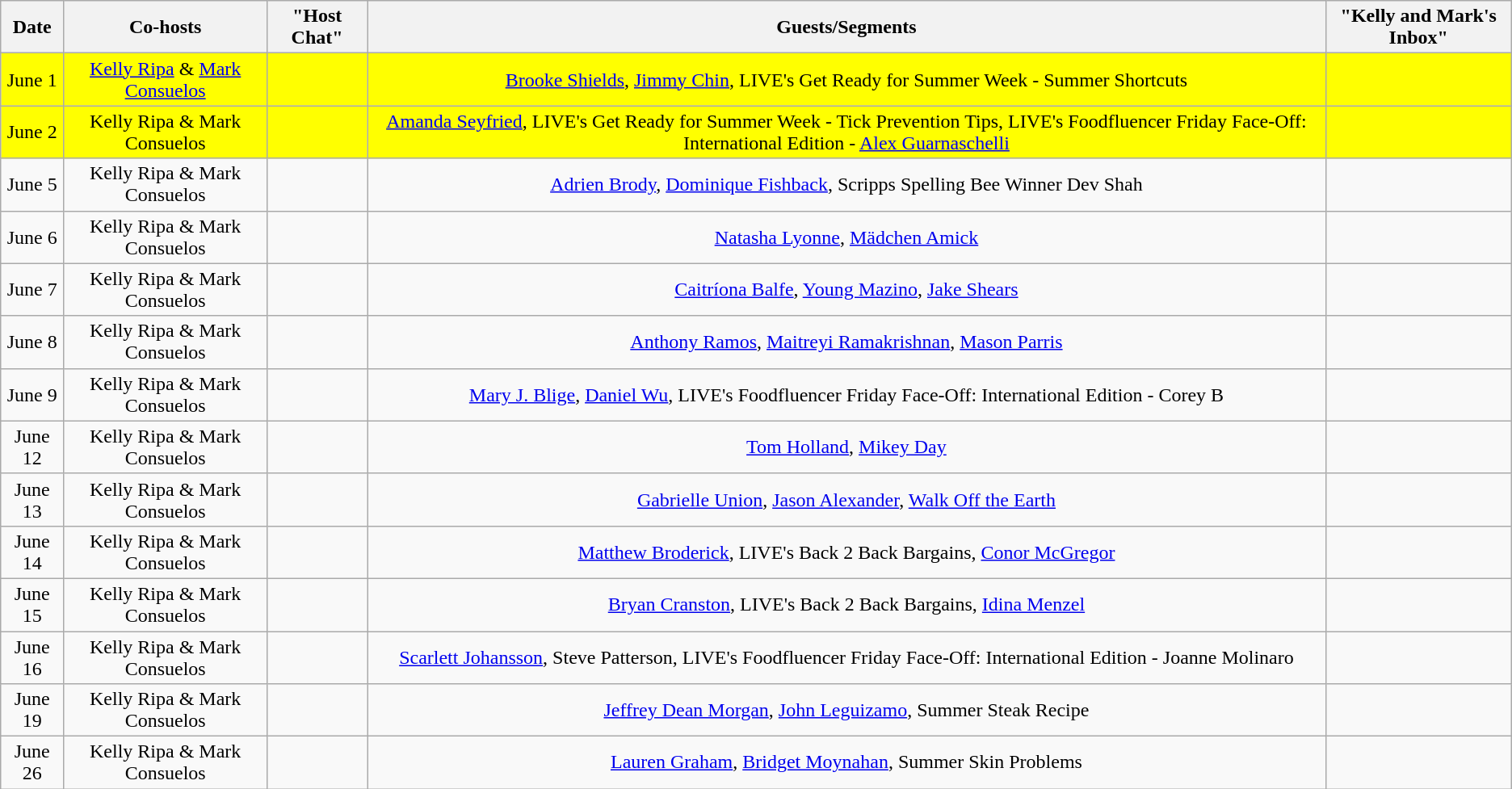<table class="wikitable sortable" style="text-align:center;">
<tr>
<th>Date</th>
<th>Co-hosts</th>
<th>"Host Chat"</th>
<th>Guests/Segments</th>
<th>"Kelly and Mark's Inbox"</th>
</tr>
<tr style="background:yellow;">
<td>June 1</td>
<td><a href='#'>Kelly Ripa</a> & <a href='#'>Mark Consuelos</a></td>
<td></td>
<td><a href='#'>Brooke Shields</a>, <a href='#'>Jimmy Chin</a>, LIVE's Get Ready for Summer Week - Summer Shortcuts</td>
<td></td>
</tr>
<tr style="background:yellow;">
<td>June 2</td>
<td>Kelly Ripa & Mark Consuelos</td>
<td></td>
<td><a href='#'>Amanda Seyfried</a>, LIVE's Get Ready for Summer Week - Tick Prevention Tips, LIVE's Foodfluencer Friday Face-Off: International Edition - <a href='#'>Alex Guarnaschelli</a></td>
<td></td>
</tr>
<tr>
<td>June 5</td>
<td>Kelly Ripa & Mark Consuelos</td>
<td></td>
<td><a href='#'>Adrien Brody</a>, <a href='#'>Dominique Fishback</a>, Scripps Spelling Bee Winner Dev Shah</td>
<td></td>
</tr>
<tr>
<td>June 6</td>
<td>Kelly Ripa & Mark Consuelos</td>
<td></td>
<td><a href='#'>Natasha Lyonne</a>, <a href='#'>Mädchen Amick</a></td>
<td></td>
</tr>
<tr>
<td>June 7</td>
<td>Kelly Ripa & Mark Consuelos</td>
<td></td>
<td><a href='#'>Caitríona Balfe</a>, <a href='#'>Young Mazino</a>, <a href='#'>Jake Shears</a></td>
<td></td>
</tr>
<tr>
<td>June 8</td>
<td>Kelly Ripa & Mark Consuelos</td>
<td></td>
<td><a href='#'>Anthony Ramos</a>, <a href='#'>Maitreyi Ramakrishnan</a>, <a href='#'>Mason Parris</a></td>
<td></td>
</tr>
<tr>
<td>June 9</td>
<td>Kelly Ripa & Mark Consuelos</td>
<td></td>
<td><a href='#'>Mary J. Blige</a>, <a href='#'>Daniel Wu</a>, LIVE's Foodfluencer Friday Face-Off: International Edition - Corey B</td>
<td></td>
</tr>
<tr>
<td>June 12</td>
<td>Kelly Ripa & Mark Consuelos</td>
<td></td>
<td><a href='#'>Tom Holland</a>, <a href='#'>Mikey Day</a></td>
<td></td>
</tr>
<tr>
<td>June 13</td>
<td>Kelly Ripa & Mark Consuelos</td>
<td></td>
<td><a href='#'>Gabrielle Union</a>, <a href='#'>Jason Alexander</a>, <a href='#'>Walk Off the Earth</a></td>
<td></td>
</tr>
<tr>
<td>June 14</td>
<td>Kelly Ripa & Mark Consuelos</td>
<td></td>
<td><a href='#'>Matthew Broderick</a>, LIVE's Back 2 Back Bargains, <a href='#'>Conor McGregor</a></td>
<td></td>
</tr>
<tr>
<td>June 15</td>
<td>Kelly Ripa & Mark Consuelos</td>
<td></td>
<td><a href='#'>Bryan Cranston</a>, LIVE's Back 2 Back Bargains, <a href='#'>Idina Menzel</a></td>
<td></td>
</tr>
<tr>
<td>June 16</td>
<td>Kelly Ripa & Mark Consuelos</td>
<td></td>
<td><a href='#'>Scarlett Johansson</a>, Steve Patterson, LIVE's Foodfluencer Friday Face-Off: International Edition - Joanne Molinaro</td>
<td></td>
</tr>
<tr>
<td>June 19</td>
<td>Kelly Ripa & Mark Consuelos</td>
<td></td>
<td><a href='#'>Jeffrey Dean Morgan</a>, <a href='#'>John Leguizamo</a>, Summer Steak Recipe</td>
<td></td>
</tr>
<tr>
<td>June 26</td>
<td>Kelly Ripa & Mark Consuelos</td>
<td></td>
<td><a href='#'>Lauren Graham</a>, <a href='#'>Bridget Moynahan</a>, Summer Skin Problems</td>
<td></td>
</tr>
</table>
